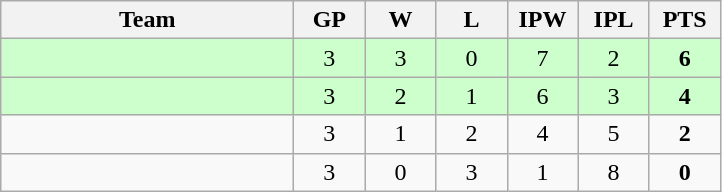<table class="wikitable" style="text-align: center">
<tr>
<th style="width: 188px">Team</th>
<th style="width: 40px">GP</th>
<th style="width: 40px">W</th>
<th style="width: 40px">L</th>
<th style="width: 40px">IPW</th>
<th style="width: 40px">IPL</th>
<th style="width: 40px">PTS</th>
</tr>
<tr style="background: #ccffcc">
<td style="text-align: left"></td>
<td>3</td>
<td>3</td>
<td>0</td>
<td>7</td>
<td>2</td>
<td><strong>6</strong></td>
</tr>
<tr style="background: #ccffcc">
<td style="text-align: left"></td>
<td>3</td>
<td>2</td>
<td>1</td>
<td>6</td>
<td>3</td>
<td><strong>4</strong></td>
</tr>
<tr>
<td style="text-align: left"></td>
<td>3</td>
<td>1</td>
<td>2</td>
<td>4</td>
<td>5</td>
<td><strong>2</strong></td>
</tr>
<tr>
<td style="text-align: left"></td>
<td>3</td>
<td>0</td>
<td>3</td>
<td>1</td>
<td>8</td>
<td><strong>0</strong></td>
</tr>
</table>
